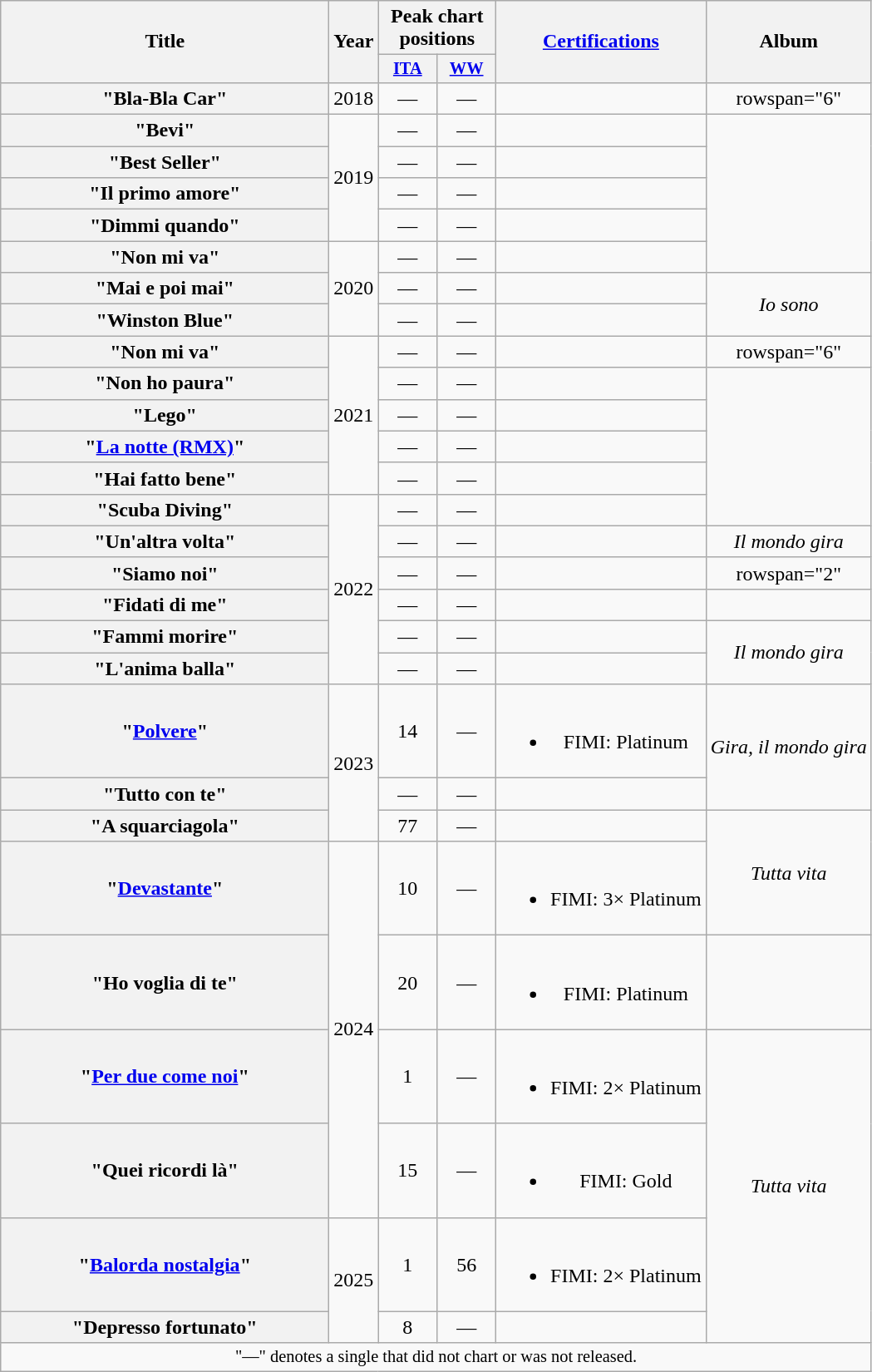<table class="wikitable plainrowheaders" style="text-align:center;">
<tr>
<th scope="col" rowspan="2" style="width:16em;">Title</th>
<th scope="col" rowspan="2" style="width:1em;">Year</th>
<th scope="col" colspan="2">Peak chart positions</th>
<th scope="col" rowspan="2"><a href='#'>Certifications</a></th>
<th scope="col" rowspan="2">Album</th>
</tr>
<tr>
<th scope="col" style="width:3em;font-size:85%;"><a href='#'>ITA</a><br></th>
<th scope="col" style="width:3em;font-size:85%;"><a href='#'>WW</a><br></th>
</tr>
<tr>
<th scope="row">"Bla-Bla Car"</th>
<td>2018</td>
<td>—</td>
<td>—</td>
<td></td>
<td>rowspan="6" </td>
</tr>
<tr>
<th scope="row">"Bevi"</th>
<td rowspan="4">2019</td>
<td>—</td>
<td>—</td>
<td></td>
</tr>
<tr>
<th scope="row">"Best Seller"<br></th>
<td>—</td>
<td>—</td>
<td></td>
</tr>
<tr>
<th scope="row">"Il primo amore"</th>
<td>—</td>
<td>—</td>
<td></td>
</tr>
<tr>
<th scope="row">"Dimmi quando"</th>
<td>—</td>
<td>—</td>
<td></td>
</tr>
<tr>
<th scope="row">"Non mi va"</th>
<td rowspan="3">2020</td>
<td>—</td>
<td>—</td>
<td></td>
</tr>
<tr>
<th scope="row">"Mai e poi mai"</th>
<td>—</td>
<td>—</td>
<td></td>
<td rowspan="2"><em>Io sono</em></td>
</tr>
<tr>
<th scope="row">"Winston Blue"</th>
<td>—</td>
<td>—</td>
<td></td>
</tr>
<tr>
<th scope="row">"Non mi va"</th>
<td rowspan="5">2021</td>
<td>—</td>
<td>—</td>
<td></td>
<td>rowspan="6" </td>
</tr>
<tr>
<th scope="row">"Non ho paura"<br></th>
<td>—</td>
<td>—</td>
<td></td>
</tr>
<tr>
<th scope="row">"Lego"</th>
<td>—</td>
<td>—</td>
<td></td>
</tr>
<tr>
<th scope="row">"<a href='#'>La notte (RMX)</a>"<br></th>
<td>—</td>
<td>—</td>
<td></td>
</tr>
<tr>
<th scope="row">"Hai fatto bene"</th>
<td>—</td>
<td>—</td>
<td></td>
</tr>
<tr>
<th scope="row">"Scuba Diving"</th>
<td rowspan="6">2022</td>
<td>—</td>
<td>—</td>
<td></td>
</tr>
<tr>
<th scope="row">"Un'altra volta"</th>
<td>—</td>
<td>—</td>
<td></td>
<td><em>Il mondo gira</em></td>
</tr>
<tr>
<th scope="row">"Siamo noi"<br></th>
<td>—</td>
<td>—</td>
<td></td>
<td>rowspan="2" </td>
</tr>
<tr>
<th scope="row">"Fidati di me"</th>
<td>—</td>
<td>—</td>
<td></td>
</tr>
<tr>
<th scope="row">"Fammi morire"</th>
<td>—</td>
<td>—</td>
<td></td>
<td rowspan="2"><em>Il mondo gira</em></td>
</tr>
<tr>
<th scope="row">"L'anima balla"</th>
<td>—</td>
<td>—</td>
<td></td>
</tr>
<tr>
<th scope="row">"<a href='#'>Polvere</a>"</th>
<td rowspan="3">2023</td>
<td>14</td>
<td>—</td>
<td><br><ul><li>FIMI: Platinum</li></ul></td>
<td rowspan="2"><em>Gira, il mondo gira</em></td>
</tr>
<tr>
<th scope="row">"Tutto con te"</th>
<td>—</td>
<td>—</td>
<td></td>
</tr>
<tr>
<th scope="row">"A squarciagola"</th>
<td>77</td>
<td>—</td>
<td></td>
<td rowspan="2"><em>Tutta vita</em></td>
</tr>
<tr>
<th scope="row">"<a href='#'>Devastante</a>"<br></th>
<td rowspan="4">2024</td>
<td>10</td>
<td>—</td>
<td><br><ul><li>FIMI: 3× Platinum</li></ul></td>
</tr>
<tr>
<th scope="row">"Ho voglia di te"<br></th>
<td>20</td>
<td>—</td>
<td><br><ul><li>FIMI: Platinum</li></ul></td>
<td></td>
</tr>
<tr>
<th scope="row">"<a href='#'>Per due come noi</a>"<br></th>
<td>1</td>
<td>—</td>
<td><br><ul><li>FIMI: 2× Platinum</li></ul></td>
<td rowspan="4"><em>Tutta vita</em></td>
</tr>
<tr>
<th scope="row">"Quei ricordi là"</th>
<td>15</td>
<td>—</td>
<td><br><ul><li>FIMI: Gold</li></ul></td>
</tr>
<tr>
<th scope="row">"<a href='#'>Balorda nostalgia</a>"</th>
<td rowspan="2">2025</td>
<td>1</td>
<td>56</td>
<td><br><ul><li>FIMI: 2× Platinum</li></ul></td>
</tr>
<tr>
<th scope="row">"Depresso fortunato"</th>
<td>8<br></td>
<td>—</td>
<td></td>
</tr>
<tr>
<td colspan="6" style="font-size:85%;">"—" denotes a single that did not chart or was not released.</td>
</tr>
</table>
